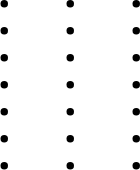<table>
<tr>
<td valign="top"><br><ul><li></li><li></li><li></li><li></li><li></li><li></li><li></li></ul></td>
<td valign="top"><br><ul><li></li><li></li><li></li><li></li><li></li><li></li><li></li></ul></td>
<td valign="top"><br><ul><li></li><li></li><li></li><li></li><li></li><li></li><li></li></ul></td>
</tr>
</table>
